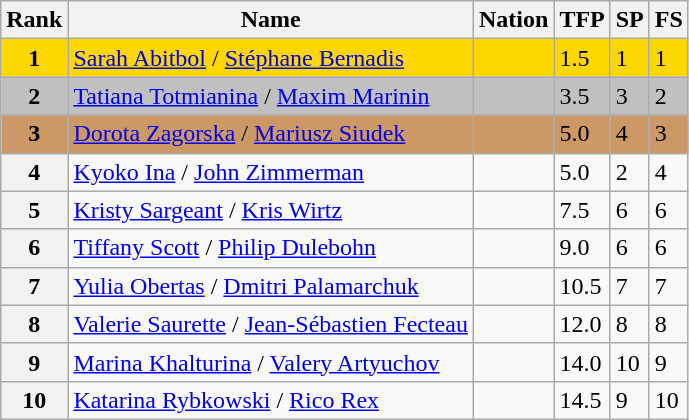<table class="wikitable">
<tr>
<th>Rank</th>
<th>Name</th>
<th>Nation</th>
<th>TFP</th>
<th>SP</th>
<th>FS</th>
</tr>
<tr bgcolor="gold">
<td align="center"><strong>1</strong></td>
<td><a href='#'>Sarah Abitbol</a> / <a href='#'>Stéphane Bernadis</a></td>
<td></td>
<td>1.5</td>
<td>1</td>
<td>1</td>
</tr>
<tr bgcolor="silver">
<td align="center"><strong>2</strong></td>
<td><a href='#'>Tatiana Totmianina</a> / <a href='#'>Maxim Marinin</a></td>
<td></td>
<td>3.5</td>
<td>3</td>
<td>2</td>
</tr>
<tr bgcolor="cc9966">
<td align="center"><strong>3</strong></td>
<td><a href='#'>Dorota Zagorska</a> / <a href='#'>Mariusz Siudek</a></td>
<td></td>
<td>5.0</td>
<td>4</td>
<td>3</td>
</tr>
<tr>
<th>4</th>
<td><a href='#'>Kyoko Ina</a> / <a href='#'>John Zimmerman</a></td>
<td></td>
<td>5.0</td>
<td>2</td>
<td>4</td>
</tr>
<tr>
<th>5</th>
<td><a href='#'>Kristy Sargeant</a> / <a href='#'>Kris Wirtz</a></td>
<td></td>
<td>7.5</td>
<td>6</td>
<td>6</td>
</tr>
<tr>
<th>6</th>
<td><a href='#'>Tiffany Scott</a> / <a href='#'>Philip Dulebohn</a></td>
<td></td>
<td>9.0</td>
<td>6</td>
<td>6</td>
</tr>
<tr>
<th>7</th>
<td><a href='#'>Yulia Obertas</a> / <a href='#'>Dmitri Palamarchuk</a></td>
<td></td>
<td>10.5</td>
<td>7</td>
<td>7</td>
</tr>
<tr>
<th>8</th>
<td><a href='#'>Valerie Saurette</a> / <a href='#'>Jean-Sébastien Fecteau</a></td>
<td></td>
<td>12.0</td>
<td>8</td>
<td>8</td>
</tr>
<tr>
<th>9</th>
<td><a href='#'>Marina Khalturina</a> / <a href='#'>Valery Artyuchov</a></td>
<td></td>
<td>14.0</td>
<td>10</td>
<td>9</td>
</tr>
<tr>
<th>10</th>
<td><a href='#'>Katarina Rybkowski</a> / <a href='#'>Rico Rex</a></td>
<td></td>
<td>14.5</td>
<td>9</td>
<td>10</td>
</tr>
</table>
